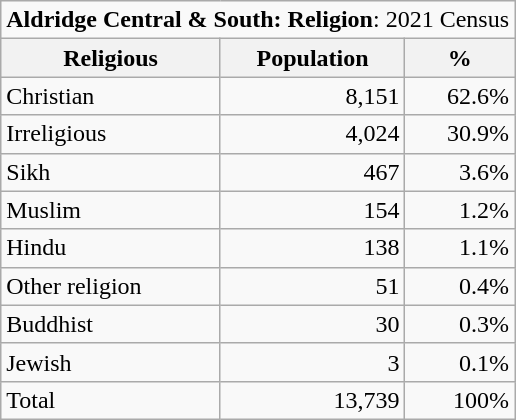<table class="wikitable">
<tr>
<td colspan="14" style="text-align:right;"><strong>Aldridge Central & South: Religion</strong>: 2021 Census</td>
</tr>
<tr>
<th>Religious</th>
<th>Population</th>
<th>%</th>
</tr>
<tr>
<td>Christian</td>
<td style="text-align:right;">8,151</td>
<td style="text-align:right;">62.6%</td>
</tr>
<tr>
<td>Irreligious</td>
<td style="text-align:right;">4,024</td>
<td style="text-align:right;">30.9%</td>
</tr>
<tr>
<td>Sikh</td>
<td style="text-align:right;">467</td>
<td style="text-align:right;">3.6%</td>
</tr>
<tr>
<td>Muslim</td>
<td style="text-align:right;">154</td>
<td style="text-align:right;">1.2%</td>
</tr>
<tr>
<td>Hindu</td>
<td style="text-align:right;">138</td>
<td style="text-align:right;">1.1%</td>
</tr>
<tr>
<td>Other religion</td>
<td style="text-align:right;">51</td>
<td style="text-align:right;">0.4%</td>
</tr>
<tr>
<td>Buddhist</td>
<td style="text-align:right;">30</td>
<td style="text-align:right;">0.3%</td>
</tr>
<tr>
<td>Jewish</td>
<td style="text-align:right;">3</td>
<td style="text-align:right;">0.1%</td>
</tr>
<tr>
<td>Total</td>
<td style="text-align:right;">13,739</td>
<td style="text-align:right;">100%</td>
</tr>
</table>
